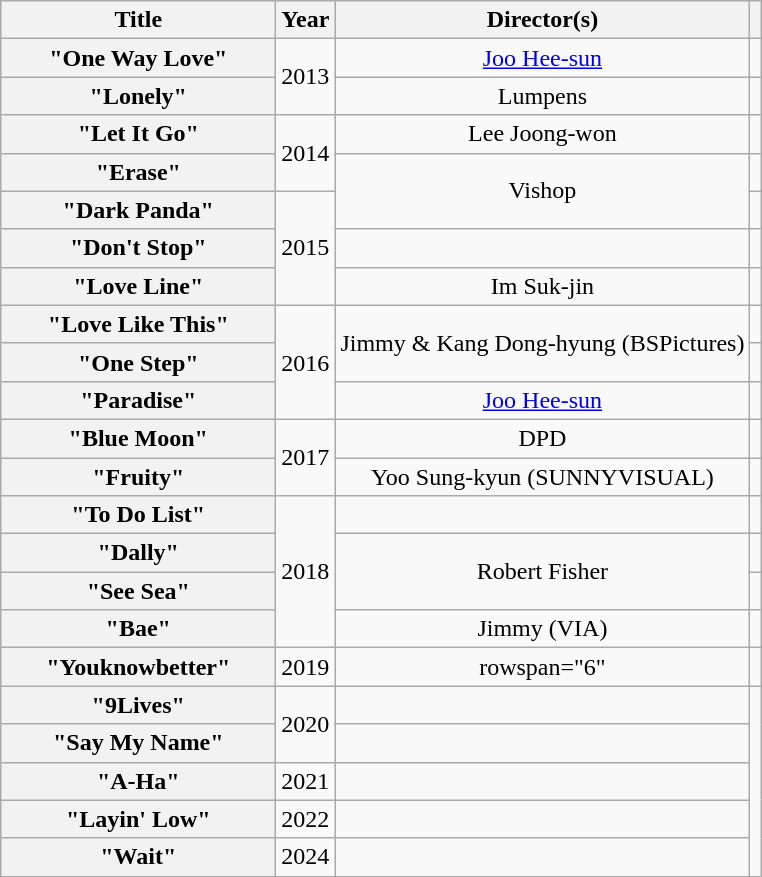<table style="text-align:center;" class="wikitable sortable plainrowheaders">
<tr>
<th scope="col" style="width:11em;">Title</th>
<th scope="col">Year</th>
<th scope="col">Director(s)</th>
<th class="unsortable"></th>
</tr>
<tr>
<th scope="row">"One Way Love"</th>
<td rowspan="2">2013</td>
<td><a href='#'>Joo Hee-sun</a></td>
<td></td>
</tr>
<tr>
<th scope="row">"Lonely"</th>
<td>Lumpens</td>
<td></td>
</tr>
<tr>
<th scope="row">"Let It Go"</th>
<td rowspan="2">2014</td>
<td>Lee Joong-won</td>
<td></td>
</tr>
<tr>
<th scope="row">"Erase"</th>
<td rowspan="2">Vishop</td>
<td></td>
</tr>
<tr>
<th scope="row">"Dark Panda"</th>
<td rowspan="3">2015</td>
<td></td>
</tr>
<tr>
<th scope="row">"Don't Stop"</th>
<td></td>
<td></td>
</tr>
<tr>
<th scope="row">"Love Line"</th>
<td>Im Suk-jin</td>
<td></td>
</tr>
<tr>
<th scope="row">"Love Like This"</th>
<td rowspan="3">2016</td>
<td rowspan="2">Jimmy & Kang Dong-hyung (BSPictures)</td>
<td></td>
</tr>
<tr>
<th scope="row">"One Step"</th>
<td></td>
</tr>
<tr>
<th scope="row">"Paradise"</th>
<td><a href='#'>Joo Hee-sun</a></td>
<td></td>
</tr>
<tr>
<th scope="row">"Blue Moon"</th>
<td rowspan="2">2017</td>
<td>DPD</td>
<td></td>
</tr>
<tr>
<th scope="row">"Fruity"</th>
<td>Yoo Sung-kyun (SUNNYVISUAL)</td>
<td></td>
</tr>
<tr>
<th scope="row">"To Do List"</th>
<td rowspan="4">2018</td>
<td></td>
<td></td>
</tr>
<tr>
<th scope="row">"Dally"</th>
<td rowspan="2">Robert Fisher</td>
<td></td>
</tr>
<tr>
<th scope="row">"See Sea"</th>
<td></td>
</tr>
<tr>
<th scope="row">"Bae"</th>
<td>Jimmy (VIA)</td>
<td></td>
</tr>
<tr>
<th scope="row">"Youknowbetter"</th>
<td>2019</td>
<td>rowspan="6" </td>
<td></td>
</tr>
<tr>
<th scope="row">"9Lives"</th>
<td rowspan="2">2020</td>
<td></td>
</tr>
<tr>
<th scope="row">"Say My Name"</th>
<td></td>
</tr>
<tr>
<th scope="row">"A-Ha"</th>
<td>2021</td>
<td></td>
</tr>
<tr>
<th scope="row">"Layin' Low"</th>
<td>2022</td>
<td></td>
</tr>
<tr>
<th scope="row">"Wait"</th>
<td>2024</td>
<td></td>
</tr>
<tr>
</tr>
</table>
